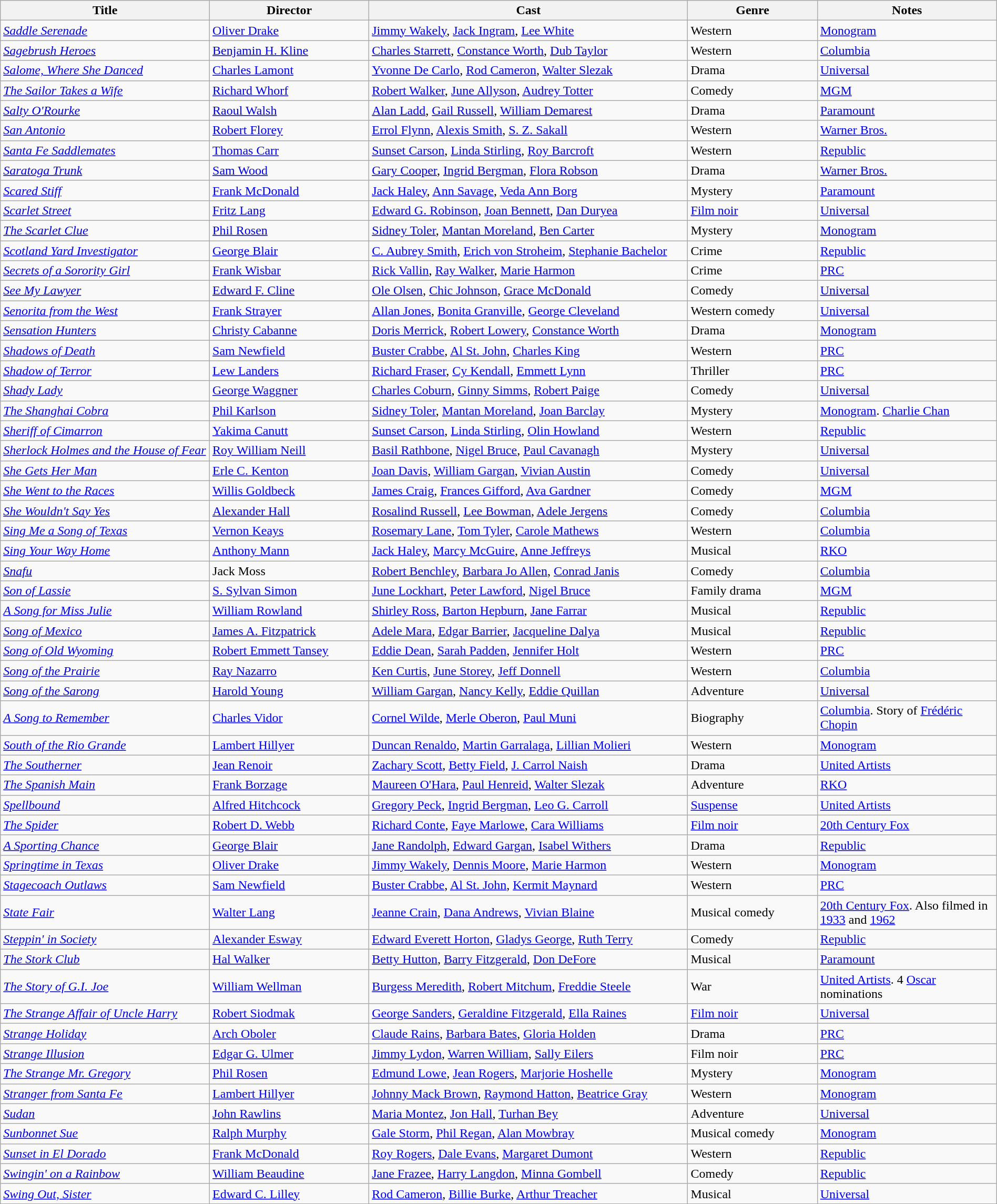<table class="wikitable" style="width:100%;">
<tr>
<th style="width:21%;">Title</th>
<th style="width:16%;">Director</th>
<th style="width:32%;">Cast</th>
<th style="width:13%;">Genre</th>
<th style="width:18%;">Notes</th>
</tr>
<tr>
<td><em><a href='#'>Saddle Serenade</a></em></td>
<td><a href='#'>Oliver Drake</a></td>
<td><a href='#'>Jimmy Wakely</a>, <a href='#'>Jack Ingram</a>, <a href='#'>Lee White</a></td>
<td>Western</td>
<td><a href='#'>Monogram</a></td>
</tr>
<tr>
<td><em><a href='#'>Sagebrush Heroes</a></em></td>
<td><a href='#'>Benjamin H. Kline</a></td>
<td><a href='#'>Charles Starrett</a>, <a href='#'>Constance Worth</a>, <a href='#'>Dub Taylor</a></td>
<td>Western</td>
<td><a href='#'>Columbia</a></td>
</tr>
<tr>
<td><em><a href='#'>Salome, Where She Danced</a></em></td>
<td><a href='#'>Charles Lamont</a></td>
<td><a href='#'>Yvonne De Carlo</a>, <a href='#'>Rod Cameron</a>, <a href='#'>Walter Slezak</a></td>
<td>Drama</td>
<td><a href='#'>Universal</a></td>
</tr>
<tr>
<td><em><a href='#'>The Sailor Takes a Wife</a></em></td>
<td><a href='#'>Richard Whorf</a></td>
<td><a href='#'>Robert Walker</a>, <a href='#'>June Allyson</a>, <a href='#'>Audrey Totter</a></td>
<td>Comedy</td>
<td><a href='#'>MGM</a></td>
</tr>
<tr>
<td><em><a href='#'>Salty O'Rourke</a></em></td>
<td><a href='#'>Raoul Walsh</a></td>
<td><a href='#'>Alan Ladd</a>, <a href='#'>Gail Russell</a>, <a href='#'>William Demarest</a></td>
<td>Drama</td>
<td><a href='#'>Paramount</a></td>
</tr>
<tr>
<td><em><a href='#'>San Antonio</a></em></td>
<td><a href='#'>Robert Florey</a></td>
<td><a href='#'>Errol Flynn</a>, <a href='#'>Alexis Smith</a>, <a href='#'>S. Z. Sakall</a></td>
<td>Western</td>
<td><a href='#'>Warner Bros.</a></td>
</tr>
<tr>
<td><em><a href='#'>Santa Fe Saddlemates</a></em></td>
<td><a href='#'>Thomas Carr</a></td>
<td><a href='#'>Sunset Carson</a>, <a href='#'>Linda Stirling</a>, <a href='#'>Roy Barcroft</a></td>
<td>Western</td>
<td><a href='#'>Republic</a></td>
</tr>
<tr>
<td><em><a href='#'>Saratoga Trunk</a></em></td>
<td><a href='#'>Sam Wood</a></td>
<td><a href='#'>Gary Cooper</a>, <a href='#'>Ingrid Bergman</a>, <a href='#'>Flora Robson</a></td>
<td>Drama</td>
<td><a href='#'>Warner Bros.</a></td>
</tr>
<tr>
<td><em><a href='#'>Scared Stiff</a></em></td>
<td><a href='#'>Frank McDonald</a></td>
<td><a href='#'>Jack Haley</a>, <a href='#'>Ann Savage</a>, <a href='#'>Veda Ann Borg</a></td>
<td>Mystery</td>
<td><a href='#'>Paramount</a></td>
</tr>
<tr>
<td><em><a href='#'>Scarlet Street</a></em></td>
<td><a href='#'>Fritz Lang</a></td>
<td><a href='#'>Edward G. Robinson</a>, <a href='#'>Joan Bennett</a>, <a href='#'>Dan Duryea</a></td>
<td><a href='#'>Film noir</a></td>
<td><a href='#'>Universal</a></td>
</tr>
<tr>
<td><em><a href='#'>The Scarlet Clue</a></em></td>
<td><a href='#'>Phil Rosen</a></td>
<td><a href='#'>Sidney Toler</a>, <a href='#'>Mantan Moreland</a>, <a href='#'>Ben Carter</a></td>
<td>Mystery</td>
<td><a href='#'>Monogram</a></td>
</tr>
<tr>
<td><em><a href='#'>Scotland Yard Investigator</a></em></td>
<td><a href='#'>George Blair</a></td>
<td><a href='#'>C. Aubrey Smith</a>, <a href='#'>Erich von Stroheim</a>, <a href='#'>Stephanie Bachelor</a></td>
<td>Crime</td>
<td><a href='#'>Republic</a></td>
</tr>
<tr>
<td><em><a href='#'>Secrets of a Sorority Girl</a></em></td>
<td><a href='#'>Frank Wisbar</a></td>
<td><a href='#'>Rick Vallin</a>, <a href='#'>Ray Walker</a>, <a href='#'>Marie Harmon</a></td>
<td>Crime</td>
<td><a href='#'>PRC</a></td>
</tr>
<tr>
<td><em><a href='#'>See My Lawyer</a></em></td>
<td><a href='#'>Edward F. Cline</a></td>
<td><a href='#'>Ole Olsen</a>, <a href='#'>Chic Johnson</a>, <a href='#'>Grace McDonald</a></td>
<td>Comedy</td>
<td><a href='#'>Universal</a></td>
</tr>
<tr>
<td><em><a href='#'>Senorita from the West</a></em></td>
<td><a href='#'>Frank Strayer</a></td>
<td><a href='#'>Allan Jones</a>, <a href='#'>Bonita Granville</a>, <a href='#'>George Cleveland</a></td>
<td>Western comedy</td>
<td><a href='#'>Universal</a></td>
</tr>
<tr>
<td><em><a href='#'>Sensation Hunters</a></em></td>
<td><a href='#'>Christy Cabanne</a></td>
<td><a href='#'>Doris Merrick</a>, <a href='#'>Robert Lowery</a>, <a href='#'>Constance Worth</a></td>
<td>Drama</td>
<td><a href='#'>Monogram</a></td>
</tr>
<tr>
<td><em><a href='#'>Shadows of Death</a></em></td>
<td><a href='#'>Sam Newfield</a></td>
<td><a href='#'>Buster Crabbe</a>, <a href='#'>Al St. John</a>, <a href='#'>Charles King</a></td>
<td>Western</td>
<td><a href='#'>PRC</a></td>
</tr>
<tr>
<td><em><a href='#'>Shadow of Terror</a></em></td>
<td><a href='#'>Lew Landers</a></td>
<td><a href='#'>Richard Fraser</a>, <a href='#'>Cy Kendall</a>, <a href='#'>Emmett Lynn</a></td>
<td>Thriller</td>
<td><a href='#'>PRC</a></td>
</tr>
<tr>
<td><em><a href='#'>Shady Lady</a></em></td>
<td><a href='#'>George Waggner</a></td>
<td><a href='#'>Charles Coburn</a>, <a href='#'>Ginny Simms</a>, <a href='#'>Robert Paige</a></td>
<td>Comedy</td>
<td><a href='#'>Universal</a></td>
</tr>
<tr>
<td><em><a href='#'>The Shanghai Cobra</a></em></td>
<td><a href='#'>Phil Karlson</a></td>
<td><a href='#'>Sidney Toler</a>, <a href='#'>Mantan Moreland</a>, <a href='#'>Joan Barclay</a></td>
<td>Mystery</td>
<td><a href='#'>Monogram</a>. <a href='#'>Charlie Chan</a></td>
</tr>
<tr>
<td><em><a href='#'>Sheriff of Cimarron</a></em></td>
<td><a href='#'>Yakima Canutt</a></td>
<td><a href='#'>Sunset Carson</a>, <a href='#'>Linda Stirling</a>, <a href='#'>Olin Howland</a></td>
<td>Western</td>
<td><a href='#'>Republic</a></td>
</tr>
<tr>
<td><em><a href='#'>Sherlock Holmes and the House of Fear</a></em></td>
<td><a href='#'>Roy William Neill</a></td>
<td><a href='#'>Basil Rathbone</a>, <a href='#'>Nigel Bruce</a>, <a href='#'>Paul Cavanagh</a></td>
<td>Mystery</td>
<td><a href='#'>Universal</a></td>
</tr>
<tr>
<td><em><a href='#'>She Gets Her Man</a></em></td>
<td><a href='#'>Erle C. Kenton</a></td>
<td><a href='#'>Joan Davis</a>, <a href='#'>William Gargan</a>, <a href='#'>Vivian Austin</a></td>
<td>Comedy</td>
<td><a href='#'>Universal</a></td>
</tr>
<tr>
<td><em><a href='#'>She Went to the Races</a></em></td>
<td><a href='#'>Willis Goldbeck</a></td>
<td><a href='#'>James Craig</a>, <a href='#'>Frances Gifford</a>, <a href='#'>Ava Gardner</a></td>
<td>Comedy</td>
<td><a href='#'>MGM</a></td>
</tr>
<tr>
<td><em><a href='#'>She Wouldn't Say Yes</a></em></td>
<td><a href='#'>Alexander Hall</a></td>
<td><a href='#'>Rosalind Russell</a>, <a href='#'>Lee Bowman</a>, <a href='#'>Adele Jergens</a></td>
<td>Comedy</td>
<td><a href='#'>Columbia</a></td>
</tr>
<tr>
<td><em><a href='#'>Sing Me a Song of Texas</a></em></td>
<td><a href='#'>Vernon Keays</a></td>
<td><a href='#'>Rosemary Lane</a>, <a href='#'>Tom Tyler</a>, <a href='#'>Carole Mathews</a></td>
<td>Western</td>
<td><a href='#'>Columbia</a></td>
</tr>
<tr>
<td><em><a href='#'>Sing Your Way Home</a></em></td>
<td><a href='#'>Anthony Mann</a></td>
<td><a href='#'>Jack Haley</a>, <a href='#'>Marcy McGuire</a>, <a href='#'>Anne Jeffreys</a></td>
<td>Musical</td>
<td><a href='#'>RKO</a></td>
</tr>
<tr>
<td><em><a href='#'>Snafu</a></em></td>
<td>Jack Moss</td>
<td><a href='#'>Robert Benchley</a>, <a href='#'>Barbara Jo Allen</a>, <a href='#'>Conrad Janis</a></td>
<td>Comedy</td>
<td><a href='#'>Columbia</a></td>
</tr>
<tr>
<td><em><a href='#'>Son of Lassie</a></em></td>
<td><a href='#'>S. Sylvan Simon</a></td>
<td><a href='#'>June Lockhart</a>, <a href='#'>Peter Lawford</a>, <a href='#'>Nigel Bruce</a></td>
<td>Family drama</td>
<td><a href='#'>MGM</a></td>
</tr>
<tr>
<td><em><a href='#'>A Song for Miss Julie</a></em></td>
<td><a href='#'>William Rowland</a></td>
<td><a href='#'>Shirley Ross</a>, <a href='#'>Barton Hepburn</a>, <a href='#'>Jane Farrar</a></td>
<td>Musical</td>
<td><a href='#'>Republic</a></td>
</tr>
<tr>
<td><em><a href='#'>Song of Mexico</a></em></td>
<td><a href='#'>James A. Fitzpatrick</a></td>
<td><a href='#'>Adele Mara</a>, <a href='#'>Edgar Barrier</a>, <a href='#'>Jacqueline Dalya</a></td>
<td>Musical</td>
<td><a href='#'>Republic</a></td>
</tr>
<tr>
<td><em><a href='#'>Song of Old Wyoming</a></em></td>
<td><a href='#'>Robert Emmett Tansey</a></td>
<td><a href='#'>Eddie Dean</a>, <a href='#'>Sarah Padden</a>, <a href='#'>Jennifer Holt</a></td>
<td>Western</td>
<td><a href='#'>PRC</a></td>
</tr>
<tr>
<td><em><a href='#'>Song of the Prairie</a></em></td>
<td><a href='#'>Ray Nazarro</a></td>
<td><a href='#'>Ken Curtis</a>, <a href='#'>June Storey</a>, <a href='#'>Jeff Donnell</a></td>
<td>Western</td>
<td><a href='#'>Columbia</a></td>
</tr>
<tr>
<td><em><a href='#'>Song of the Sarong</a></em></td>
<td><a href='#'>Harold Young</a></td>
<td><a href='#'>William Gargan</a>, <a href='#'>Nancy Kelly</a>, <a href='#'>Eddie Quillan</a></td>
<td>Adventure</td>
<td><a href='#'>Universal</a></td>
</tr>
<tr>
<td><em><a href='#'>A Song to Remember</a></em></td>
<td><a href='#'>Charles Vidor</a></td>
<td><a href='#'>Cornel Wilde</a>, <a href='#'>Merle Oberon</a>, <a href='#'>Paul Muni</a></td>
<td>Biography</td>
<td><a href='#'>Columbia</a>. Story of <a href='#'>Frédéric Chopin</a></td>
</tr>
<tr>
<td><em><a href='#'>South of the Rio Grande</a></em></td>
<td><a href='#'>Lambert Hillyer</a></td>
<td><a href='#'>Duncan Renaldo</a>, <a href='#'>Martin Garralaga</a>, <a href='#'>Lillian Molieri</a></td>
<td>Western</td>
<td><a href='#'>Monogram</a></td>
</tr>
<tr>
<td><em><a href='#'>The Southerner</a></em></td>
<td><a href='#'>Jean Renoir</a></td>
<td><a href='#'>Zachary Scott</a>, <a href='#'>Betty Field</a>, <a href='#'>J. Carrol Naish</a></td>
<td>Drama</td>
<td><a href='#'>United Artists</a></td>
</tr>
<tr>
<td><em><a href='#'>The Spanish Main</a></em></td>
<td><a href='#'>Frank Borzage</a></td>
<td><a href='#'>Maureen O'Hara</a>, <a href='#'>Paul Henreid</a>, <a href='#'>Walter Slezak</a></td>
<td>Adventure</td>
<td><a href='#'>RKO</a></td>
</tr>
<tr>
<td><em><a href='#'>Spellbound</a></em></td>
<td><a href='#'>Alfred Hitchcock</a></td>
<td><a href='#'>Gregory Peck</a>, <a href='#'>Ingrid Bergman</a>, <a href='#'>Leo G. Carroll</a></td>
<td><a href='#'>Suspense</a></td>
<td><a href='#'>United Artists</a></td>
</tr>
<tr>
<td><em><a href='#'>The Spider</a></em></td>
<td><a href='#'>Robert D. Webb</a></td>
<td><a href='#'>Richard Conte</a>, <a href='#'>Faye Marlowe</a>, <a href='#'>Cara Williams</a></td>
<td><a href='#'>Film noir</a></td>
<td><a href='#'>20th Century Fox</a></td>
</tr>
<tr>
<td><em><a href='#'>A Sporting Chance</a></em></td>
<td><a href='#'>George Blair</a></td>
<td><a href='#'>Jane Randolph</a>, <a href='#'>Edward Gargan</a>, <a href='#'>Isabel Withers</a></td>
<td>Drama</td>
<td><a href='#'>Republic</a></td>
</tr>
<tr>
<td><em><a href='#'>Springtime in Texas</a></em></td>
<td><a href='#'>Oliver Drake</a></td>
<td><a href='#'>Jimmy Wakely</a>, <a href='#'>Dennis Moore</a>, <a href='#'>Marie Harmon</a></td>
<td>Western</td>
<td><a href='#'>Monogram</a></td>
</tr>
<tr>
<td><em><a href='#'>Stagecoach Outlaws</a></em></td>
<td><a href='#'>Sam Newfield</a></td>
<td><a href='#'>Buster Crabbe</a>, <a href='#'>Al St. John</a>, <a href='#'>Kermit Maynard</a></td>
<td>Western</td>
<td><a href='#'>PRC</a></td>
</tr>
<tr>
<td><em><a href='#'>State Fair</a></em></td>
<td><a href='#'>Walter Lang</a></td>
<td><a href='#'>Jeanne Crain</a>, <a href='#'>Dana Andrews</a>, <a href='#'>Vivian Blaine</a></td>
<td>Musical comedy</td>
<td><a href='#'>20th Century Fox</a>. Also filmed in <a href='#'>1933</a> and <a href='#'>1962</a></td>
</tr>
<tr>
<td><em><a href='#'>Steppin' in Society</a></em></td>
<td><a href='#'>Alexander Esway</a></td>
<td><a href='#'>Edward Everett Horton</a>, <a href='#'>Gladys George</a>, <a href='#'>Ruth Terry</a></td>
<td>Comedy</td>
<td><a href='#'>Republic</a></td>
</tr>
<tr>
<td><em><a href='#'>The Stork Club</a></em></td>
<td><a href='#'>Hal Walker</a></td>
<td><a href='#'>Betty Hutton</a>, <a href='#'>Barry Fitzgerald</a>, <a href='#'>Don DeFore</a></td>
<td>Musical</td>
<td><a href='#'>Paramount</a></td>
</tr>
<tr>
<td><em><a href='#'>The Story of G.I. Joe</a></em></td>
<td><a href='#'>William Wellman</a></td>
<td><a href='#'>Burgess Meredith</a>, <a href='#'>Robert Mitchum</a>, <a href='#'>Freddie Steele</a></td>
<td>War</td>
<td><a href='#'>United Artists</a>. 4 <a href='#'>Oscar</a> nominations</td>
</tr>
<tr>
<td><em><a href='#'>The Strange Affair of Uncle Harry</a></em></td>
<td><a href='#'>Robert Siodmak</a></td>
<td><a href='#'>George Sanders</a>, <a href='#'>Geraldine Fitzgerald</a>, <a href='#'>Ella Raines</a></td>
<td><a href='#'>Film noir</a></td>
<td><a href='#'>Universal</a></td>
</tr>
<tr>
<td><em><a href='#'>Strange Holiday</a></em></td>
<td><a href='#'>Arch Oboler</a></td>
<td><a href='#'>Claude Rains</a>, <a href='#'>Barbara Bates</a>, <a href='#'>Gloria Holden</a></td>
<td>Drama</td>
<td><a href='#'>PRC</a></td>
</tr>
<tr>
<td><em><a href='#'>Strange Illusion</a></em></td>
<td><a href='#'>Edgar G. Ulmer</a></td>
<td><a href='#'>Jimmy Lydon</a>, <a href='#'>Warren William</a>, <a href='#'>Sally Eilers</a></td>
<td>Film noir</td>
<td><a href='#'>PRC</a></td>
</tr>
<tr>
<td><em><a href='#'>The Strange Mr. Gregory</a></em></td>
<td><a href='#'>Phil Rosen</a></td>
<td><a href='#'>Edmund Lowe</a>, <a href='#'>Jean Rogers</a>, <a href='#'>Marjorie Hoshelle</a></td>
<td>Mystery</td>
<td><a href='#'>Monogram</a></td>
</tr>
<tr>
<td><em><a href='#'>Stranger from Santa Fe</a></em></td>
<td><a href='#'>Lambert Hillyer</a></td>
<td><a href='#'>Johnny Mack Brown</a>, <a href='#'>Raymond Hatton</a>, <a href='#'>Beatrice Gray</a></td>
<td>Western</td>
<td><a href='#'>Monogram</a></td>
</tr>
<tr>
<td><em><a href='#'>Sudan</a></em></td>
<td><a href='#'>John Rawlins</a></td>
<td><a href='#'>Maria Montez</a>, <a href='#'>Jon Hall</a>, <a href='#'>Turhan Bey</a></td>
<td>Adventure</td>
<td><a href='#'>Universal</a></td>
</tr>
<tr>
<td><em><a href='#'>Sunbonnet Sue</a></em></td>
<td><a href='#'>Ralph Murphy</a></td>
<td><a href='#'>Gale Storm</a>, <a href='#'>Phil Regan</a>, <a href='#'>Alan Mowbray</a></td>
<td>Musical comedy</td>
<td><a href='#'>Monogram</a></td>
</tr>
<tr>
<td><em><a href='#'>Sunset in El Dorado</a></em></td>
<td><a href='#'>Frank McDonald</a></td>
<td><a href='#'>Roy Rogers</a>, <a href='#'>Dale Evans</a>, <a href='#'>Margaret Dumont</a></td>
<td>Western</td>
<td><a href='#'>Republic</a></td>
</tr>
<tr>
<td><em><a href='#'>Swingin' on a Rainbow</a></em></td>
<td><a href='#'>William Beaudine</a></td>
<td><a href='#'>Jane Frazee</a>, <a href='#'>Harry Langdon</a>, <a href='#'>Minna Gombell</a></td>
<td>Comedy</td>
<td><a href='#'>Republic</a></td>
</tr>
<tr>
<td><em><a href='#'>Swing Out, Sister</a></em></td>
<td><a href='#'>Edward C. Lilley</a></td>
<td><a href='#'>Rod Cameron</a>, <a href='#'>Billie Burke</a>, <a href='#'>Arthur Treacher</a></td>
<td>Musical</td>
<td><a href='#'>Universal</a></td>
</tr>
<tr>
</tr>
</table>
